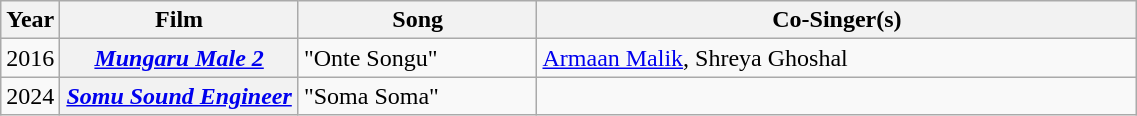<table class="wikitable plainrowheaders" width="60%" textcolor:#000;">
<tr>
<th scope="col" width=5%>Year</th>
<th scope="col" width=21%>Film</th>
<th scope="col" width=21%>Song</th>
<th scope="col">Co-Singer(s)</th>
</tr>
<tr>
<td>2016</td>
<th scope="row"><em><a href='#'>Mungaru Male 2</a></em></th>
<td>"Onte Songu"</td>
<td><a href='#'>Armaan Malik</a>, Shreya Ghoshal</td>
</tr>
<tr>
<td>2024</td>
<th><em><a href='#'>Somu Sound Engineer</a></em></th>
<td>"Soma Soma"</td>
<td></td>
</tr>
</table>
